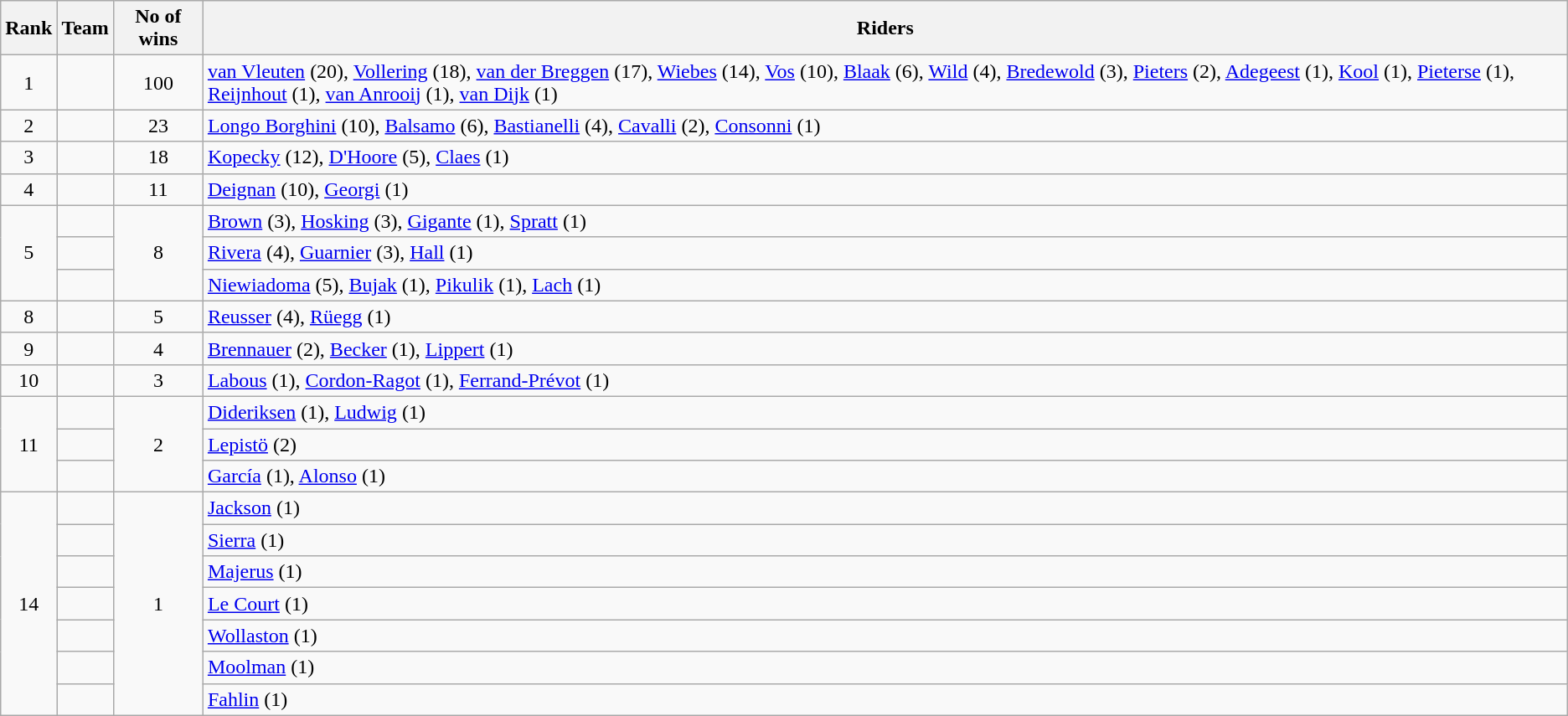<table class="wikitable">
<tr>
<th scope="col">Rank</th>
<th scope="col">Team</th>
<th scope="col">No of wins</th>
<th scope="col">Riders</th>
</tr>
<tr>
<td style="text-align:center;">1</td>
<td></td>
<td style="text-align:center;">100</td>
<td><a href='#'>van Vleuten</a> (20), <a href='#'>Vollering</a> (18), <a href='#'>van der Breggen</a> (17), <a href='#'>Wiebes</a> (14), <a href='#'>Vos</a> (10), <a href='#'>Blaak</a> (6), <a href='#'>Wild</a> (4), <a href='#'>Bredewold</a> (3), <a href='#'>Pieters</a> (2), <a href='#'>Adegeest</a> (1), <a href='#'>Kool</a> (1), <a href='#'>Pieterse</a> (1), <a href='#'>Reijnhout</a> (1), <a href='#'>van Anrooij</a> (1), <a href='#'>van Dijk</a> (1)</td>
</tr>
<tr>
<td style="text-align:center;">2</td>
<td></td>
<td style="text-align:center;">23</td>
<td><a href='#'>Longo Borghini</a> (10), <a href='#'>Balsamo</a> (6), <a href='#'>Bastianelli</a> (4),  <a href='#'>Cavalli</a> (2), <a href='#'>Consonni</a> (1)</td>
</tr>
<tr>
<td style="text-align:center;"  rowspan=1>3</td>
<td></td>
<td style="text-align:center;"  rowspan=1>18</td>
<td><a href='#'>Kopecky</a> (12), <a href='#'>D'Hoore</a> (5), <a href='#'>Claes</a> (1)</td>
</tr>
<tr>
<td style="text-align:center;"  rowspan=1>4</td>
<td></td>
<td style="text-align:center;"  rowspan=1>11</td>
<td><a href='#'>Deignan</a> (10), <a href='#'>Georgi</a> (1)</td>
</tr>
<tr>
<td style="text-align:center;" rowspan=3>5</td>
<td></td>
<td style="text-align:center;" rowspan=3>8</td>
<td><a href='#'>Brown</a> (3), <a href='#'>Hosking</a> (3), <a href='#'>Gigante</a> (1), <a href='#'>Spratt</a> (1)</td>
</tr>
<tr>
<td></td>
<td><a href='#'>Rivera</a> (4), <a href='#'>Guarnier</a> (3), <a href='#'>Hall</a> (1)</td>
</tr>
<tr>
<td></td>
<td><a href='#'>Niewiadoma</a> (5), <a href='#'>Bujak</a> (1), <a href='#'>Pikulik</a> (1), <a href='#'>Lach</a> (1)</td>
</tr>
<tr>
<td style="text-align:center;" rowspan=1>8</td>
<td></td>
<td style="text-align:center;" rowspan=1>5</td>
<td><a href='#'>Reusser</a> (4), <a href='#'>Rüegg</a> (1)</td>
</tr>
<tr>
<td style="text-align:center;" rowspan=1>9</td>
<td></td>
<td style="text-align:center;" rowspan=1>4</td>
<td><a href='#'>Brennauer</a> (2), <a href='#'>Becker</a> (1), <a href='#'>Lippert</a> (1)</td>
</tr>
<tr>
<td style="text-align:center;" rowspan=1>10</td>
<td></td>
<td style="text-align:center;" rowspan=1>3</td>
<td><a href='#'>Labous</a> (1), <a href='#'>Cordon-Ragot</a> (1), <a href='#'>Ferrand-Prévot</a> (1)</td>
</tr>
<tr>
<td style="text-align:center;" rowspan=3>11</td>
<td></td>
<td style="text-align:center;" rowspan=3>2</td>
<td><a href='#'>Dideriksen</a> (1), <a href='#'>Ludwig</a> (1)</td>
</tr>
<tr>
<td></td>
<td><a href='#'>Lepistö</a> (2)</td>
</tr>
<tr>
<td></td>
<td><a href='#'>García</a> (1), <a href='#'>Alonso</a> (1)</td>
</tr>
<tr>
<td style="text-align:center;" rowspan=7>14</td>
<td></td>
<td style="text-align:center;" rowspan=7>1</td>
<td><a href='#'>Jackson</a> (1)</td>
</tr>
<tr>
<td></td>
<td><a href='#'>Sierra</a> (1)</td>
</tr>
<tr>
<td></td>
<td><a href='#'>Majerus</a> (1)</td>
</tr>
<tr>
<td></td>
<td><a href='#'>Le Court</a> (1)</td>
</tr>
<tr>
<td></td>
<td><a href='#'>Wollaston</a> (1)</td>
</tr>
<tr>
<td></td>
<td><a href='#'>Moolman</a> (1)</td>
</tr>
<tr>
<td></td>
<td><a href='#'>Fahlin</a> (1)</td>
</tr>
</table>
